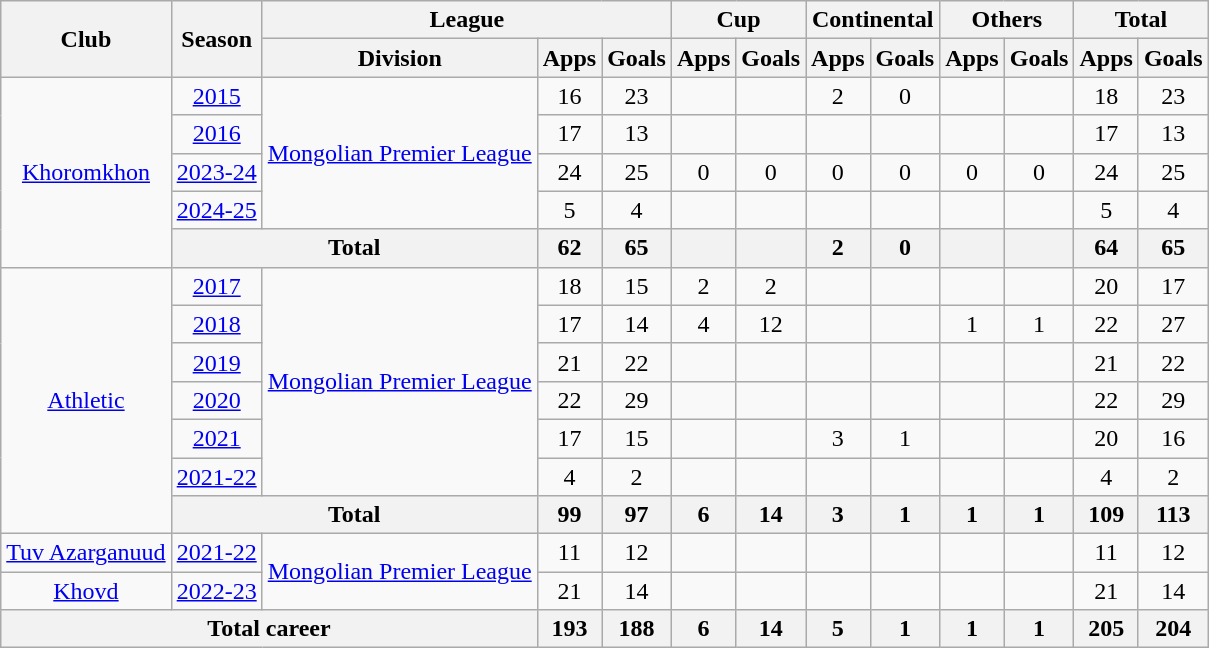<table class="wikitable" style="text-align:center;">
<tr>
<th rowspan=2>Club</th>
<th rowspan=2>Season</th>
<th colspan=3>League</th>
<th colspan=2>Cup</th>
<th colspan=2>Continental</th>
<th colspan=2>Others</th>
<th colspan=2>Total</th>
</tr>
<tr>
<th>Division</th>
<th>Apps</th>
<th>Goals</th>
<th>Apps</th>
<th>Goals</th>
<th>Apps</th>
<th>Goals</th>
<th>Apps</th>
<th>Goals</th>
<th>Apps</th>
<th>Goals</th>
</tr>
<tr>
<td rowspan=5><a href='#'>Khoromkhon</a></td>
<td><a href='#'>2015</a></td>
<td rowspan=4><a href='#'>Mongolian Premier League</a></td>
<td>16</td>
<td>23</td>
<td></td>
<td></td>
<td>2</td>
<td>0</td>
<td></td>
<td></td>
<td>18</td>
<td>23</td>
</tr>
<tr>
<td><a href='#'>2016</a></td>
<td>17</td>
<td>13</td>
<td></td>
<td></td>
<td></td>
<td></td>
<td></td>
<td></td>
<td>17</td>
<td>13</td>
</tr>
<tr>
<td><a href='#'>2023-24</a></td>
<td>24</td>
<td>25</td>
<td>0</td>
<td>0</td>
<td>0</td>
<td>0</td>
<td>0</td>
<td>0</td>
<td>24</td>
<td>25</td>
</tr>
<tr>
<td><a href='#'>2024-25</a></td>
<td>5</td>
<td>4</td>
<td></td>
<td></td>
<td></td>
<td></td>
<td></td>
<td></td>
<td>5</td>
<td>4</td>
</tr>
<tr>
<th colspan=2>Total</th>
<th>62</th>
<th>65</th>
<th></th>
<th></th>
<th>2</th>
<th>0</th>
<th></th>
<th></th>
<th>64</th>
<th>65</th>
</tr>
<tr>
<td rowspan=7><a href='#'>Athletic</a></td>
<td><a href='#'>2017</a></td>
<td rowspan=6><a href='#'>Mongolian Premier League</a></td>
<td>18</td>
<td>15</td>
<td>2</td>
<td>2</td>
<td></td>
<td></td>
<td></td>
<td></td>
<td>20</td>
<td>17</td>
</tr>
<tr>
<td><a href='#'>2018</a></td>
<td>17</td>
<td>14</td>
<td>4</td>
<td>12</td>
<td></td>
<td></td>
<td>1</td>
<td>1</td>
<td>22</td>
<td>27</td>
</tr>
<tr>
<td><a href='#'>2019</a></td>
<td>21</td>
<td>22</td>
<td></td>
<td></td>
<td></td>
<td></td>
<td></td>
<td></td>
<td>21</td>
<td>22</td>
</tr>
<tr>
<td><a href='#'>2020</a></td>
<td>22</td>
<td>29</td>
<td></td>
<td></td>
<td></td>
<td></td>
<td></td>
<td></td>
<td>22</td>
<td>29</td>
</tr>
<tr>
<td><a href='#'>2021</a></td>
<td>17</td>
<td>15</td>
<td></td>
<td></td>
<td>3</td>
<td>1</td>
<td></td>
<td></td>
<td>20</td>
<td>16</td>
</tr>
<tr>
<td><a href='#'>2021-22</a></td>
<td>4</td>
<td>2</td>
<td></td>
<td></td>
<td></td>
<td></td>
<td></td>
<td></td>
<td>4</td>
<td>2</td>
</tr>
<tr>
<th colspan=2>Total</th>
<th>99</th>
<th>97</th>
<th>6</th>
<th>14</th>
<th>3</th>
<th>1</th>
<th>1</th>
<th>1</th>
<th>109</th>
<th>113</th>
</tr>
<tr>
<td><a href='#'>Tuv Azarganuud</a></td>
<td><a href='#'>2021-22</a></td>
<td rowspan=2><a href='#'>Mongolian Premier League</a></td>
<td>11</td>
<td>12</td>
<td></td>
<td></td>
<td></td>
<td></td>
<td></td>
<td></td>
<td>11</td>
<td>12</td>
</tr>
<tr>
<td><a href='#'>Khovd</a></td>
<td><a href='#'>2022-23</a></td>
<td>21</td>
<td>14</td>
<td></td>
<td></td>
<td></td>
<td></td>
<td></td>
<td></td>
<td>21</td>
<td>14</td>
</tr>
<tr>
<th colspan=3>Total career</th>
<th>193</th>
<th>188</th>
<th>6</th>
<th>14</th>
<th>5</th>
<th>1</th>
<th>1</th>
<th>1</th>
<th>205</th>
<th>204</th>
</tr>
</table>
